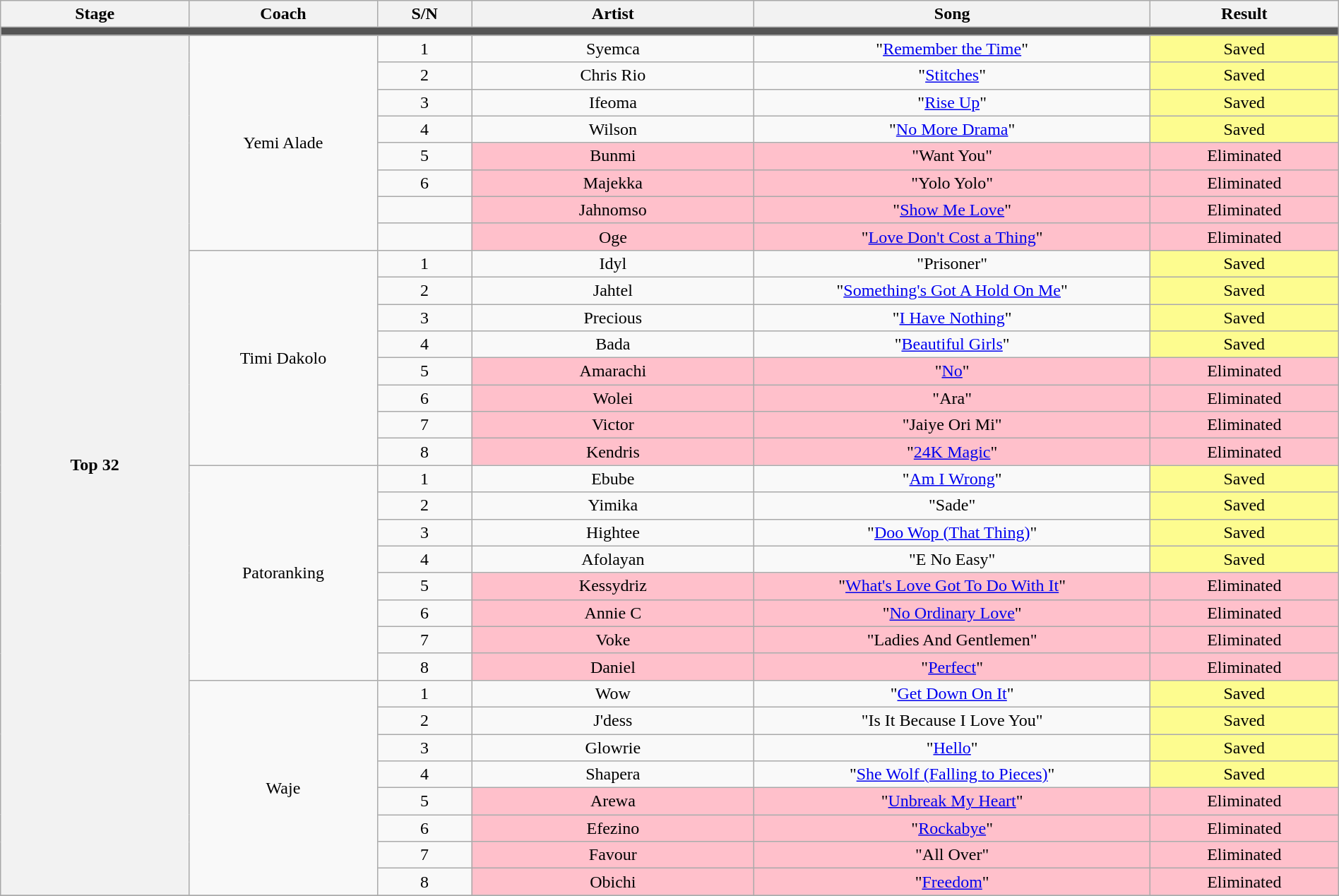<table class="wikitable" style="text-align:center; width:100%;">
<tr>
<th style="width:10%;">Stage</th>
<th style="width:10%;">Coach</th>
<th style="width:05%;">S/N</th>
<th style="width:15%;">Artist</th>
<th style="width:21%;">Song</th>
<th style="width:10%;">Result</th>
</tr>
<tr>
<td colspan="12" style="background:#555;"></td>
</tr>
<tr>
<th rowspan="32"><strong>Top 32</strong></th>
<td rowspan="8">Yemi Alade</td>
<td>1</td>
<td>Syemca</td>
<td>"<a href='#'>Remember the Time</a>"</td>
<td style="background:#fdfc8f;">Saved</td>
</tr>
<tr>
<td>2</td>
<td>Chris Rio</td>
<td>"<a href='#'>Stitches</a>"</td>
<td style="background:#fdfc8f;">Saved</td>
</tr>
<tr>
<td>3</td>
<td>Ifeoma</td>
<td>"<a href='#'>Rise Up</a>"</td>
<td style="background:#fdfc8f;">Saved</td>
</tr>
<tr>
<td>4</td>
<td>Wilson</td>
<td>"<a href='#'>No More Drama</a>"</td>
<td style="background:#fdfc8f;">Saved</td>
</tr>
<tr>
<td>5</td>
<td style="background:pink;">Bunmi</td>
<td style="background:pink;">"Want You"</td>
<td style="background:pink;">Eliminated</td>
</tr>
<tr>
<td>6</td>
<td style="background:pink;">Majekka</td>
<td style="background:pink;">"Yolo Yolo"</td>
<td style="background:pink;">Eliminated</td>
</tr>
<tr>
<td></td>
<td style="background:pink;">Jahnomso</td>
<td style="background:pink;">"<a href='#'>Show Me Love</a>"</td>
<td style="background:pink;">Eliminated</td>
</tr>
<tr>
<td></td>
<td style="background:pink;">Oge</td>
<td style="background:pink;">"<a href='#'>Love Don't Cost a Thing</a>"</td>
<td style="background:pink;">Eliminated</td>
</tr>
<tr>
<td rowspan="8">Timi Dakolo</td>
<td>1</td>
<td>Idyl</td>
<td>"Prisoner"</td>
<td style="background:#fdfc8f;">Saved</td>
</tr>
<tr>
<td>2</td>
<td>Jahtel</td>
<td>"<a href='#'>Something's Got A Hold On Me</a>"</td>
<td style="background:#fdfc8f;">Saved</td>
</tr>
<tr>
<td>3</td>
<td>Precious</td>
<td>"<a href='#'>I Have Nothing</a>"</td>
<td style="background:#fdfc8f;">Saved</td>
</tr>
<tr>
<td>4</td>
<td>Bada</td>
<td>"<a href='#'>Beautiful Girls</a>"</td>
<td style="background:#fdfc8f;">Saved</td>
</tr>
<tr>
<td>5</td>
<td style="background:pink;">Amarachi</td>
<td style="background:pink;">"<a href='#'>No</a>"</td>
<td style="background:pink;">Eliminated</td>
</tr>
<tr>
<td>6</td>
<td style="background:pink;">Wolei</td>
<td style="background:pink;">"Ara"</td>
<td style="background:pink;">Eliminated</td>
</tr>
<tr>
<td>7</td>
<td style="background:pink;">Victor</td>
<td style="background:pink;">"Jaiye Ori Mi"</td>
<td style="background:pink;">Eliminated</td>
</tr>
<tr>
<td>8</td>
<td style="background:pink;">Kendris</td>
<td style="background:pink;">"<a href='#'>24K Magic</a>"</td>
<td style="background:pink;">Eliminated</td>
</tr>
<tr>
<td rowspan="8">Patoranking</td>
<td>1</td>
<td>Ebube</td>
<td>"<a href='#'>Am I Wrong</a>"</td>
<td style="background:#fdfc8f;">Saved</td>
</tr>
<tr>
<td>2</td>
<td>Yimika</td>
<td>"Sade"</td>
<td style="background:#fdfc8f;">Saved</td>
</tr>
<tr>
<td>3</td>
<td>Hightee</td>
<td>"<a href='#'>Doo Wop (That Thing)</a>"</td>
<td style="background:#fdfc8f;">Saved</td>
</tr>
<tr>
<td>4</td>
<td>Afolayan</td>
<td>"E No Easy"</td>
<td style="background:#fdfc8f;">Saved</td>
</tr>
<tr>
<td>5</td>
<td style="background:pink;">Kessydriz</td>
<td style="background:pink;">"<a href='#'>What's Love Got To Do With It</a>"</td>
<td style="background:pink;">Eliminated</td>
</tr>
<tr>
<td>6</td>
<td style="background:pink;">Annie C</td>
<td style="background:pink;">"<a href='#'>No Ordinary Love</a>"</td>
<td style="background:pink;">Eliminated</td>
</tr>
<tr>
<td>7</td>
<td style="background:pink;">Voke</td>
<td style="background:pink;">"Ladies And Gentlemen"</td>
<td style="background:pink;">Eliminated</td>
</tr>
<tr>
<td>8</td>
<td style="background:pink;">Daniel</td>
<td style="background:pink;">"<a href='#'>Perfect</a>"</td>
<td style="background:pink;">Eliminated</td>
</tr>
<tr>
<td rowspan="8">Waje</td>
<td>1</td>
<td>Wow</td>
<td>"<a href='#'>Get Down On It</a>"</td>
<td style="background:#fdfc8f;">Saved</td>
</tr>
<tr>
<td>2</td>
<td>J'dess</td>
<td>"Is It Because I Love You"</td>
<td style="background:#fdfc8f;">Saved</td>
</tr>
<tr>
<td>3</td>
<td>Glowrie</td>
<td>"<a href='#'>Hello</a>"</td>
<td style="background:#fdfc8f;">Saved</td>
</tr>
<tr>
<td>4</td>
<td>Shapera</td>
<td>"<a href='#'>She Wolf (Falling to Pieces)</a>"</td>
<td style="background:#fdfc8f;">Saved</td>
</tr>
<tr>
<td>5</td>
<td style="background:pink;">Arewa</td>
<td style="background:pink;">"<a href='#'>Unbreak My Heart</a>"</td>
<td style="background:pink;">Eliminated</td>
</tr>
<tr>
<td>6</td>
<td style="background:pink;">Efezino</td>
<td style="background:pink;">"<a href='#'>Rockabye</a>"</td>
<td style="background:pink;">Eliminated</td>
</tr>
<tr>
<td>7</td>
<td style="background:pink;">Favour</td>
<td style="background:pink;">"All Over"</td>
<td style="background:pink;">Eliminated</td>
</tr>
<tr>
<td>8</td>
<td style="background:pink;">Obichi</td>
<td style="background:pink;">"<a href='#'>Freedom</a>"</td>
<td style="background:pink;">Eliminated</td>
</tr>
<tr>
</tr>
</table>
